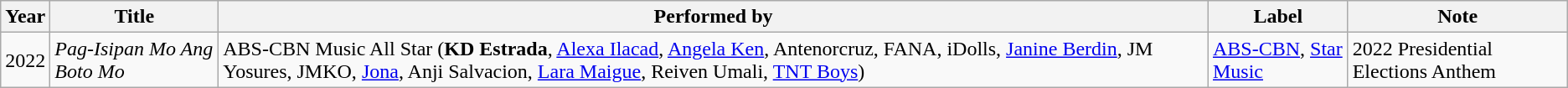<table class="wikitable">
<tr>
<th>Year</th>
<th>Title</th>
<th>Performed by</th>
<th>Label</th>
<th>Note</th>
</tr>
<tr>
<td>2022</td>
<td><em>Pag-Isipan Mo Ang Boto Mo</em></td>
<td>ABS-CBN Music All Star (<strong>KD Estrada</strong>, <a href='#'>Alexa Ilacad</a>, <a href='#'>Angela Ken</a>, Antenorcruz, FANA, iDolls, <a href='#'>Janine Berdin</a>, JM Yosures, JMKO, <a href='#'>Jona</a>, Anji Salvacion, <a href='#'>Lara Maigue</a>, Reiven Umali, <a href='#'>TNT Boys</a>)</td>
<td><a href='#'>ABS-CBN</a>, <a href='#'>Star Music</a></td>
<td>2022 Presidential Elections Anthem</td>
</tr>
</table>
